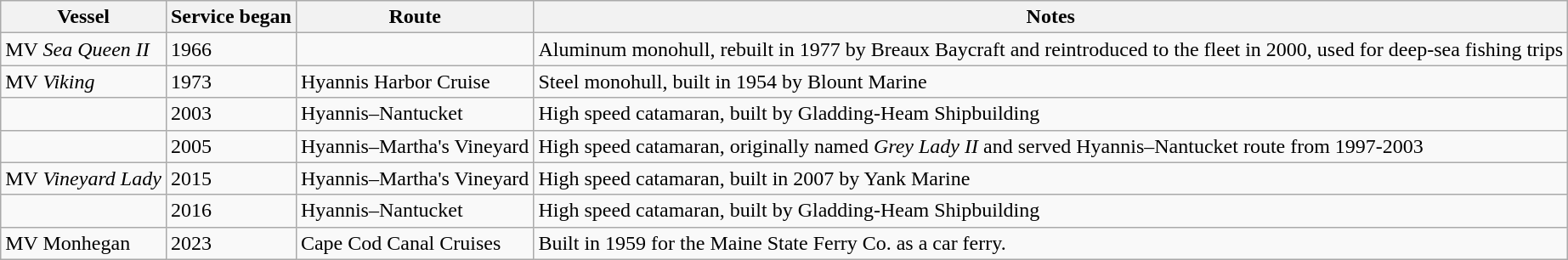<table class="wikitable sortable">
<tr>
<th>Vessel</th>
<th>Service began</th>
<th>Route</th>
<th class="unsortable">Notes</th>
</tr>
<tr>
<td>MV <em>Sea Queen II</em></td>
<td>1966</td>
<td></td>
<td>Aluminum monohull, rebuilt in 1977 by Breaux Baycraft and reintroduced to the fleet in 2000, used for deep-sea fishing trips</td>
</tr>
<tr>
<td>MV <em>Viking</em></td>
<td>1973</td>
<td>Hyannis Harbor Cruise</td>
<td>Steel monohull, built in 1954 by Blount Marine</td>
</tr>
<tr>
<td></td>
<td>2003</td>
<td>Hyannis–Nantucket</td>
<td>High speed catamaran, built by Gladding-Heam Shipbuilding</td>
</tr>
<tr>
<td></td>
<td>2005</td>
<td>Hyannis–Martha's Vineyard</td>
<td>High speed catamaran, originally named <em>Grey Lady II</em> and served Hyannis–Nantucket route from 1997-2003</td>
</tr>
<tr>
<td>MV <em>Vineyard Lady</em></td>
<td>2015</td>
<td>Hyannis–Martha's Vineyard</td>
<td>High speed catamaran, built in 2007 by Yank Marine</td>
</tr>
<tr>
<td></td>
<td>2016</td>
<td>Hyannis–Nantucket</td>
<td>High speed catamaran, built by Gladding-Heam Shipbuilding</td>
</tr>
<tr>
<td>MV Monhegan</td>
<td>2023</td>
<td>Cape Cod Canal Cruises</td>
<td>Built in 1959 for the Maine State Ferry Co. as a car ferry.</td>
</tr>
</table>
